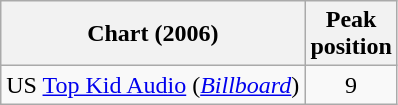<table class="wikitable">
<tr>
<th>Chart (2006)</th>
<th>Peak<br>position</th>
</tr>
<tr>
<td>US <a href='#'>Top Kid Audio</a> (<em><a href='#'>Billboard</a></em>)</td>
<td align=center>9</td>
</tr>
</table>
